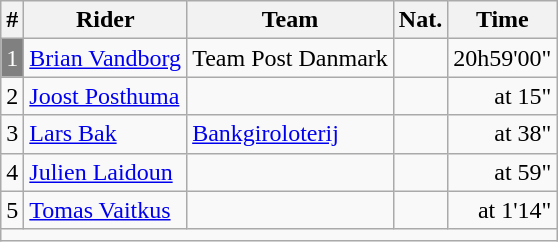<table class=wikitable>
<tr>
<th align=right>#</th>
<th>Rider</th>
<th>Team</th>
<th>Nat.</th>
<th align=right>Time</th>
</tr>
<tr>
<td align=right bgcolor=gray style="color:white">1</td>
<td><a href='#'>Brian Vandborg</a></td>
<td>Team Post Danmark</td>
<td></td>
<td align=right>20h59'00"</td>
</tr>
<tr>
<td align=right>2</td>
<td><a href='#'>Joost Posthuma</a></td>
<td></td>
<td></td>
<td align=right>at 15"</td>
</tr>
<tr>
<td align=right>3</td>
<td><a href='#'>Lars Bak</a></td>
<td><a href='#'>Bankgiroloterij</a></td>
<td></td>
<td align=right>at 38"</td>
</tr>
<tr>
<td align=right>4</td>
<td><a href='#'>Julien Laidoun</a></td>
<td></td>
<td></td>
<td align=right>at 59"</td>
</tr>
<tr>
<td align=right>5</td>
<td><a href='#'>Tomas Vaitkus</a></td>
<td></td>
<td></td>
<td align=right>at 1'14"</td>
</tr>
<tr>
<td align=right colspan=5></td>
</tr>
</table>
